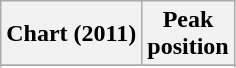<table class="wikitable">
<tr>
<th>Chart (2011)</th>
<th>Peak<br>position</th>
</tr>
<tr>
</tr>
<tr>
</tr>
<tr>
</tr>
<tr>
</tr>
<tr>
</tr>
</table>
